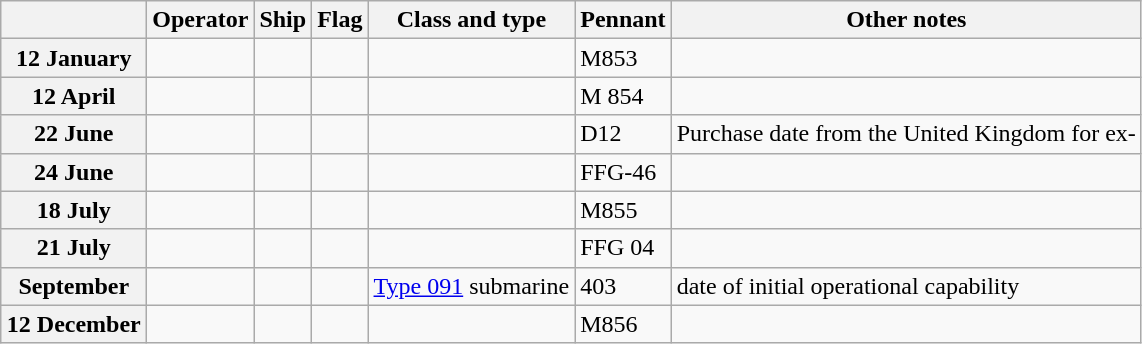<table class="wikitable">
<tr>
<th width="90"></th>
<th>Operator</th>
<th>Ship</th>
<th>Flag</th>
<th>Class and type</th>
<th>Pennant</th>
<th>Other notes</th>
</tr>
<tr ---->
<th>12 January</th>
<td></td>
<td><strong></strong></td>
<td></td>
<td></td>
<td>M853</td>
<td></td>
</tr>
<tr ---->
<th>12 April</th>
<td></td>
<td><strong></strong></td>
<td></td>
<td></td>
<td>M 854</td>
<td></td>
</tr>
<tr ---->
<th>22 June</th>
<td></td>
<td><strong></strong></td>
<td></td>
<td></td>
<td>D12</td>
<td>Purchase date from the United Kingdom for ex-</td>
</tr>
<tr ---->
<th>24 June</th>
<td></td>
<td><strong></strong></td>
<td></td>
<td></td>
<td>FFG-46</td>
<td></td>
</tr>
<tr ---->
<th>18 July</th>
<td></td>
<td><strong></strong></td>
<td></td>
<td></td>
<td>M855</td>
<td></td>
</tr>
<tr ---->
<th>21 July</th>
<td></td>
<td><strong></strong></td>
<td></td>
<td></td>
<td>FFG 04</td>
<td></td>
</tr>
<tr ---->
<th>September</th>
<td></td>
<td><strong></strong></td>
<td></td>
<td><a href='#'>Type 091</a> submarine</td>
<td>403</td>
<td>date of initial operational capability</td>
</tr>
<tr ---->
<th>12 December</th>
<td></td>
<td><strong></strong></td>
<td></td>
<td></td>
<td>M856</td>
<td></td>
</tr>
</table>
